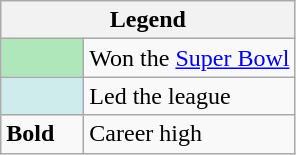<table class="wikitable">
<tr>
<th colspan="2">Legend</th>
</tr>
<tr>
<td style="background:#afe6ba; width:3em;"></td>
<td>Won the <a href='#'>Super Bowl</a></td>
</tr>
<tr>
<td style="background:#cfecec; width:3em;"></td>
<td>Led the league</td>
</tr>
<tr>
<td><strong>Bold</strong></td>
<td>Career high</td>
</tr>
</table>
